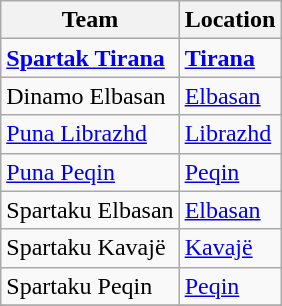<table class="wikitable sortable">
<tr>
<th>Team</th>
<th>Location</th>
</tr>
<tr>
<td><strong><a href='#'>Spartak Tirana</a></strong></td>
<td><strong><a href='#'>Tirana</a></strong></td>
</tr>
<tr>
<td>Dinamo Elbasan</td>
<td><a href='#'>Elbasan</a></td>
</tr>
<tr>
<td><a href='#'>Puna Librazhd</a></td>
<td><a href='#'>Librazhd</a></td>
</tr>
<tr>
<td><a href='#'>Puna Peqin</a></td>
<td><a href='#'>Peqin</a></td>
</tr>
<tr>
<td>Spartaku Elbasan</td>
<td><a href='#'>Elbasan</a></td>
</tr>
<tr>
<td>Spartaku Kavajë</td>
<td><a href='#'>Kavajë</a></td>
</tr>
<tr>
<td>Spartaku Peqin</td>
<td><a href='#'>Peqin</a></td>
</tr>
<tr>
</tr>
</table>
